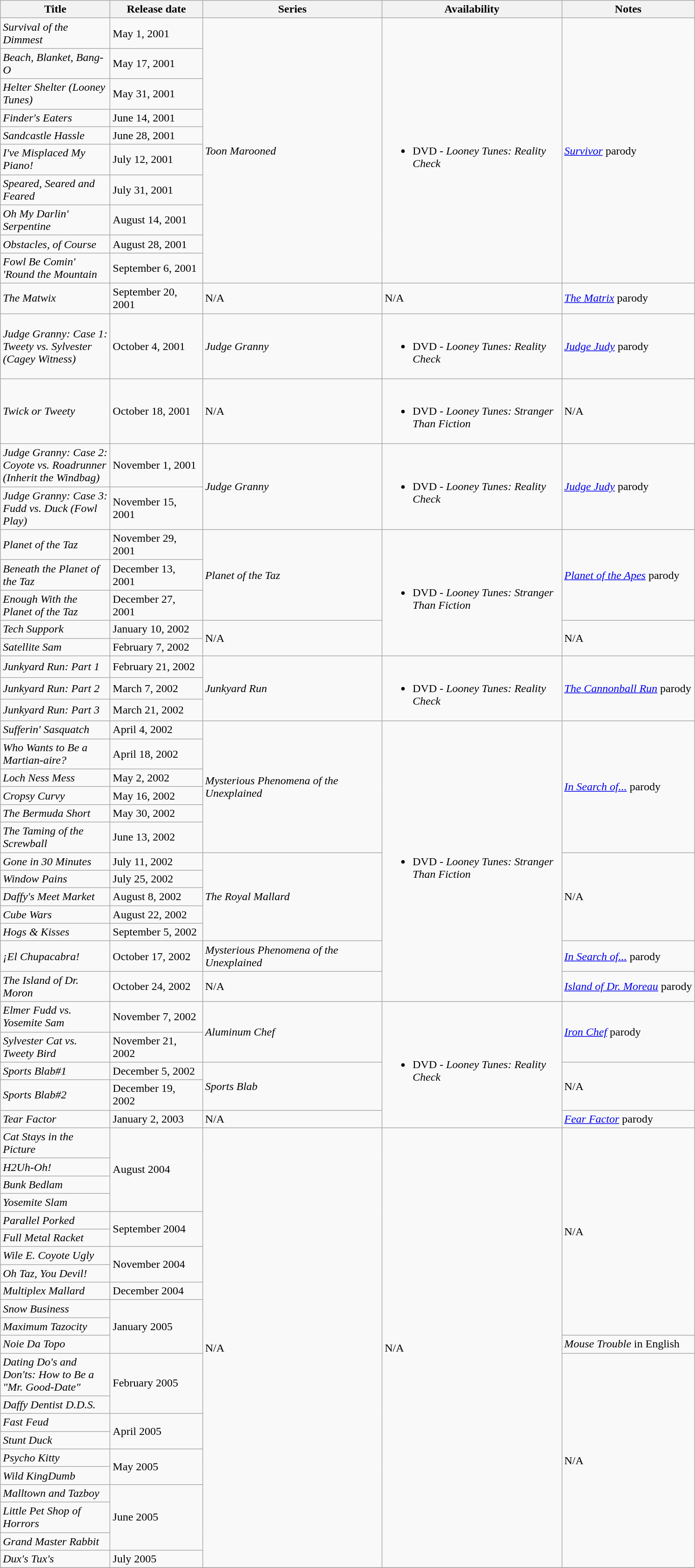<table class="wikitable sortable">
<tr>
<th scope="col" style="width: 150px;">Title</th>
<th scope="col" style="width: 125px;">Release date</th>
<th scope="col" style="width: 250px;">Series</th>
<th scope="col" style="width: 250px;">Availability</th>
<th>Notes</th>
</tr>
<tr>
<td><em>Survival of the Dimmest</em></td>
<td>May 1, 2001</td>
<td rowspan="10"><em>Toon Marooned</em></td>
<td rowspan="10"><br><ul><li>DVD - <em>Looney Tunes: Reality Check</em></li></ul></td>
<td rowspan="10"><em><a href='#'>Survivor</a></em> parody</td>
</tr>
<tr>
<td><em>Beach, Blanket, Bang-O</em></td>
<td>May 17, 2001</td>
</tr>
<tr>
<td><em>Helter Shelter (Looney Tunes)</em></td>
<td>May 31, 2001</td>
</tr>
<tr>
<td><em>Finder's Eaters</em></td>
<td>June 14, 2001</td>
</tr>
<tr>
<td><em>Sandcastle Hassle</em></td>
<td>June 28, 2001</td>
</tr>
<tr>
<td><em>I've Misplaced My Piano!</em></td>
<td>July 12, 2001</td>
</tr>
<tr>
<td><em>Speared, Seared and Feared</em></td>
<td>July 31, 2001</td>
</tr>
<tr>
<td><em>Oh My Darlin' Serpentine</em></td>
<td>August 14, 2001</td>
</tr>
<tr>
<td><em>Obstacles, of Course</em></td>
<td>August 28, 2001</td>
</tr>
<tr>
<td><em>Fowl Be Comin' 'Round the Mountain</em></td>
<td>September 6, 2001</td>
</tr>
<tr>
<td><em>The Matwix</em></td>
<td>September 20, 2001</td>
<td>N/A</td>
<td>N/A</td>
<td><em><a href='#'>The Matrix</a></em> parody</td>
</tr>
<tr>
<td><em>Judge Granny: Case 1: Tweety vs. Sylvester (Cagey Witness)</em></td>
<td>October 4, 2001</td>
<td><em>Judge Granny</em></td>
<td><br><ul><li>DVD - <em>Looney Tunes: Reality Check</em></li></ul></td>
<td><em><a href='#'>Judge Judy</a></em> parody</td>
</tr>
<tr>
<td><em>Twick or Tweety</em></td>
<td>October 18, 2001</td>
<td>N/A</td>
<td><br><ul><li>DVD - <em>Looney Tunes: Stranger Than Fiction</em></li></ul></td>
<td>N/A</td>
</tr>
<tr>
<td><em>Judge Granny: Case 2: Coyote vs. Roadrunner (Inherit the Windbag)</em></td>
<td>November 1, 2001</td>
<td rowspan="2"><em>Judge Granny</em></td>
<td rowspan="2"><br><ul><li>DVD - <em>Looney Tunes: Reality Check</em></li></ul></td>
<td rowspan="2"><em><a href='#'>Judge Judy</a></em> parody</td>
</tr>
<tr>
<td><em>Judge Granny: Case 3: Fudd vs. Duck (Fowl Play)</em></td>
<td>November 15, 2001</td>
</tr>
<tr>
<td><em>Planet of the Taz</em></td>
<td>November 29, 2001</td>
<td rowspan="3"><em>Planet of the Taz</em></td>
<td rowspan="5"><br><ul><li>DVD - <em>Looney Tunes: Stranger Than Fiction</em></li></ul></td>
<td rowspan="3"><em><a href='#'>Planet of the Apes</a></em> parody</td>
</tr>
<tr>
<td><em>Beneath the Planet of the Taz</em></td>
<td>December 13, 2001</td>
</tr>
<tr>
<td><em>Enough With the Planet of the Taz</em></td>
<td>December 27, 2001</td>
</tr>
<tr>
<td><em>Tech Suppork</em></td>
<td>January 10, 2002</td>
<td rowspan="2">N/A</td>
<td rowspan="2">N/A</td>
</tr>
<tr>
<td><em>Satellite Sam</em></td>
<td>February 7, 2002</td>
</tr>
<tr>
<td><em>Junkyard Run: Part 1</em></td>
<td>February 21, 2002</td>
<td rowspan="3"><em>Junkyard Run</em></td>
<td rowspan="3"><br><ul><li>DVD - <em>Looney Tunes: Reality Check</em></li></ul></td>
<td rowspan="3"><em><a href='#'>The Cannonball Run</a></em> parody</td>
</tr>
<tr>
<td><em>Junkyard Run: Part 2</em></td>
<td>March 7, 2002</td>
</tr>
<tr>
<td><em>Junkyard Run: Part 3</em></td>
<td>March 21, 2002</td>
</tr>
<tr>
<td><em>Sufferin' Sasquatch</em></td>
<td>April 4, 2002</td>
<td rowspan="6"><em>Mysterious Phenomena of the Unexplained</em></td>
<td rowspan="13"><br><ul><li>DVD - <em>Looney Tunes: Stranger Than Fiction</em></li></ul></td>
<td rowspan="6"><em><a href='#'>In Search of...</a></em> parody</td>
</tr>
<tr>
<td><em>Who Wants to Be a Martian-aire?</em></td>
<td>April 18, 2002</td>
</tr>
<tr>
<td><em>Loch Ness Mess</em></td>
<td>May 2, 2002</td>
</tr>
<tr>
<td><em>Cropsy Curvy</em></td>
<td>May 16, 2002</td>
</tr>
<tr>
<td><em>The Bermuda Short</em></td>
<td>May 30, 2002</td>
</tr>
<tr>
<td><em>The Taming of the Screwball</em></td>
<td>June 13, 2002</td>
</tr>
<tr>
<td><em>Gone in 30 Minutes</em></td>
<td>July 11, 2002</td>
<td rowspan="5"><em>The Royal Mallard</em></td>
<td rowspan="5">N/A</td>
</tr>
<tr>
<td><em>Window Pains</em></td>
<td>July 25, 2002</td>
</tr>
<tr>
<td><em>Daffy's Meet Market</em></td>
<td>August 8, 2002</td>
</tr>
<tr>
<td><em>Cube Wars</em></td>
<td>August 22, 2002</td>
</tr>
<tr>
<td><em>Hogs & Kisses</em></td>
<td>September 5, 2002</td>
</tr>
<tr>
<td><em>¡El Chupacabra!</em></td>
<td>October 17, 2002</td>
<td><em>Mysterious Phenomena of the Unexplained</em></td>
<td><em><a href='#'>In Search of...</a></em> parody</td>
</tr>
<tr>
<td><em>The Island of Dr. Moron</em></td>
<td>October 24, 2002</td>
<td>N/A</td>
<td><em><a href='#'>Island of Dr. Moreau</a></em> parody</td>
</tr>
<tr>
<td><em>Elmer Fudd vs. Yosemite Sam</em></td>
<td>November 7, 2002</td>
<td rowspan="2"><em>Aluminum Chef</em></td>
<td rowspan="5"><br><ul><li>DVD - <em>Looney Tunes: Reality Check</em></li></ul></td>
<td rowspan="2"><em><a href='#'>Iron Chef</a></em> parody</td>
</tr>
<tr>
<td><em>Sylvester Cat vs. Tweety Bird</em></td>
<td>November 21, 2002</td>
</tr>
<tr>
<td><em>Sports Blab#1</em></td>
<td>December 5, 2002</td>
<td rowspan="2"><em>Sports Blab</em></td>
<td rowspan="2">N/A</td>
</tr>
<tr>
<td><em>Sports Blab#2</em></td>
<td>December 19, 2002</td>
</tr>
<tr>
<td><em>Tear Factor</em></td>
<td>January 2, 2003</td>
<td>N/A</td>
<td><em><a href='#'>Fear Factor</a></em> parody</td>
</tr>
<tr>
<td><em>Cat Stays in the Picture</em></td>
<td rowspan="4">August 2004</td>
<td rowspan="22">N/A</td>
<td rowspan="22">N/A</td>
<td rowspan="11">N/A</td>
</tr>
<tr>
<td><em>H2Uh-Oh!</em></td>
</tr>
<tr>
<td><em>Bunk Bedlam</em></td>
</tr>
<tr>
<td><em>Yosemite Slam</em></td>
</tr>
<tr>
<td><em>Parallel Porked</em></td>
<td rowspan="2">September 2004</td>
</tr>
<tr>
<td><em>Full Metal Racket</em></td>
</tr>
<tr>
<td><em>Wile E. Coyote Ugly</em></td>
<td rowspan="2">November 2004</td>
</tr>
<tr>
<td><em>Oh Taz, You Devil!</em></td>
</tr>
<tr>
<td><em>Multiplex Mallard</em></td>
<td>December 2004</td>
</tr>
<tr>
<td><em>Snow Business</em></td>
<td rowspan="3">January 2005</td>
</tr>
<tr>
<td><em>Maximum Tazocity</em></td>
</tr>
<tr>
<td><em>Noie Da Topo</em></td>
<td><em>Mouse Trouble</em> in English</td>
</tr>
<tr>
<td><em>Dating Do's and Don'ts: How to Be a "Mr. Good-Date"</em></td>
<td rowspan="2">February 2005</td>
<td rowspan="10">N/A</td>
</tr>
<tr>
<td><em>Daffy Dentist D.D.S.</em></td>
</tr>
<tr>
<td><em>Fast Feud</em></td>
<td rowspan="2">April 2005</td>
</tr>
<tr>
<td><em>Stunt Duck</em></td>
</tr>
<tr>
<td><em>Psycho Kitty</em></td>
<td rowspan="2">May 2005</td>
</tr>
<tr>
<td><em>Wild KingDumb</em></td>
</tr>
<tr>
<td><em>Malltown and Tazboy</em></td>
<td rowspan="3">June 2005</td>
</tr>
<tr>
<td><em>Little Pet Shop of Horrors</em></td>
</tr>
<tr>
<td><em>Grand Master Rabbit</em></td>
</tr>
<tr>
<td><em>Dux's Tux's</em></td>
<td>July 2005</td>
</tr>
<tr>
</tr>
</table>
